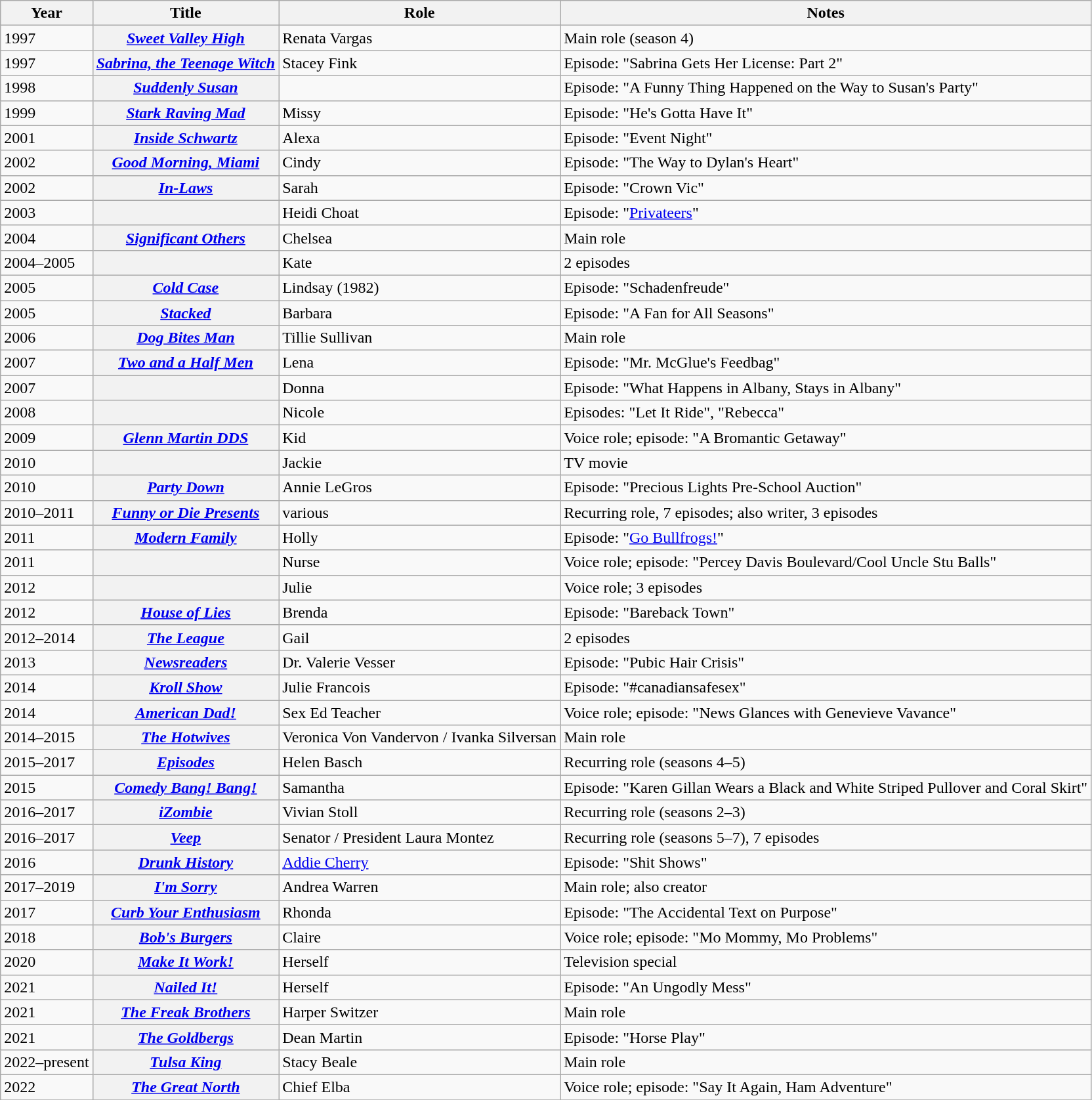<table class="wikitable sortable plainrowheaders">
<tr>
<th scope="col">Year</th>
<th scope="col">Title</th>
<th scope="col">Role</th>
<th scope="col" class="unsortable">Notes</th>
</tr>
<tr>
<td>1997</td>
<th scope="row"><em><a href='#'>Sweet Valley High</a></em></th>
<td>Renata Vargas</td>
<td>Main role (season 4)</td>
</tr>
<tr>
<td>1997</td>
<th scope="row"><em><a href='#'>Sabrina, the Teenage Witch</a></em></th>
<td>Stacey Fink</td>
<td>Episode: "Sabrina Gets Her License: Part 2"</td>
</tr>
<tr>
<td>1998</td>
<th scope="row"><em><a href='#'>Suddenly Susan</a></em></th>
<td></td>
<td>Episode: "A Funny Thing Happened on the Way to Susan's Party"</td>
</tr>
<tr>
<td>1999</td>
<th scope="row"><em><a href='#'>Stark Raving Mad</a></em></th>
<td>Missy</td>
<td>Episode: "He's Gotta Have It"</td>
</tr>
<tr>
<td>2001</td>
<th scope="row"><em><a href='#'>Inside Schwartz</a></em></th>
<td>Alexa</td>
<td>Episode: "Event Night"</td>
</tr>
<tr>
<td>2002</td>
<th scope="row"><em><a href='#'>Good Morning, Miami</a></em></th>
<td>Cindy</td>
<td>Episode: "The Way to Dylan's Heart"</td>
</tr>
<tr>
<td>2002</td>
<th scope="row"><em><a href='#'>In-Laws</a></em></th>
<td>Sarah</td>
<td>Episode: "Crown Vic"</td>
</tr>
<tr>
<td>2003</td>
<th scope="row"><em></em></th>
<td>Heidi Choat</td>
<td>Episode: "<a href='#'>Privateers</a>"</td>
</tr>
<tr>
<td>2004</td>
<th scope="row"><em><a href='#'>Significant Others</a></em></th>
<td>Chelsea</td>
<td>Main role</td>
</tr>
<tr>
<td>2004–2005</td>
<th scope="row"><em></em></th>
<td>Kate</td>
<td>2 episodes</td>
</tr>
<tr>
<td>2005</td>
<th scope="row"><em><a href='#'>Cold Case</a></em></th>
<td>Lindsay (1982)</td>
<td>Episode: "Schadenfreude"</td>
</tr>
<tr>
<td>2005</td>
<th scope="row"><em><a href='#'>Stacked</a></em></th>
<td>Barbara</td>
<td>Episode: "A Fan for All Seasons"</td>
</tr>
<tr>
<td>2006</td>
<th scope="row"><em><a href='#'>Dog Bites Man</a></em></th>
<td>Tillie Sullivan</td>
<td>Main role</td>
</tr>
<tr>
<td>2007</td>
<th scope="row"><em><a href='#'>Two and a Half Men</a></em></th>
<td>Lena</td>
<td>Episode: "Mr. McGlue's Feedbag"</td>
</tr>
<tr>
<td>2007</td>
<th scope="row"><em></em></th>
<td>Donna</td>
<td>Episode: "What Happens in Albany, Stays in Albany"</td>
</tr>
<tr>
<td>2008</td>
<th scope="row"><em></em></th>
<td>Nicole</td>
<td>Episodes: "Let It Ride", "Rebecca"</td>
</tr>
<tr>
<td>2009</td>
<th scope="row"><em><a href='#'>Glenn Martin DDS</a></em></th>
<td>Kid</td>
<td>Voice role; episode: "A Bromantic Getaway"</td>
</tr>
<tr>
<td>2010</td>
<th scope="row"><em></em></th>
<td>Jackie</td>
<td>TV movie</td>
</tr>
<tr>
<td>2010</td>
<th scope="row"><em><a href='#'>Party Down</a></em></th>
<td>Annie LeGros</td>
<td>Episode: "Precious Lights Pre-School Auction"</td>
</tr>
<tr>
<td>2010–2011</td>
<th scope="row"><em><a href='#'>Funny or Die Presents</a></em></th>
<td>various</td>
<td>Recurring role, 7 episodes; also writer, 3 episodes</td>
</tr>
<tr>
<td>2011</td>
<th scope="row"><em><a href='#'>Modern Family</a></em></th>
<td>Holly</td>
<td>Episode: "<a href='#'>Go Bullfrogs!</a>"</td>
</tr>
<tr>
<td>2011</td>
<th scope="row"><em></em></th>
<td>Nurse</td>
<td>Voice role; episode: "Percey Davis Boulevard/Cool Uncle Stu Balls"</td>
</tr>
<tr>
<td>2012</td>
<th scope="row"><em></em></th>
<td>Julie</td>
<td>Voice role; 3 episodes</td>
</tr>
<tr>
<td>2012</td>
<th scope="row"><em><a href='#'>House of Lies</a></em></th>
<td>Brenda</td>
<td>Episode: "Bareback Town"</td>
</tr>
<tr>
<td>2012–2014</td>
<th scope="row"><em><a href='#'>The League</a></em></th>
<td>Gail</td>
<td>2 episodes</td>
</tr>
<tr>
<td>2013</td>
<th scope="row"><em><a href='#'>Newsreaders</a></em></th>
<td>Dr. Valerie Vesser</td>
<td>Episode: "Pubic Hair Crisis"</td>
</tr>
<tr>
<td>2014</td>
<th scope="row"><em><a href='#'>Kroll Show</a></em></th>
<td>Julie Francois</td>
<td>Episode: "#canadiansafesex"</td>
</tr>
<tr>
<td>2014</td>
<th scope="row"><em><a href='#'>American Dad!</a></em></th>
<td>Sex Ed Teacher</td>
<td>Voice role; episode: "News Glances with Genevieve Vavance"</td>
</tr>
<tr>
<td>2014–2015</td>
<th scope="row"><em><a href='#'>The Hotwives</a></em></th>
<td>Veronica Von Vandervon / Ivanka Silversan</td>
<td>Main role</td>
</tr>
<tr>
<td>2015–2017</td>
<th scope="row"><em><a href='#'>Episodes</a></em></th>
<td>Helen Basch</td>
<td>Recurring role (seasons 4–5)</td>
</tr>
<tr>
<td>2015</td>
<th scope="row"><em><a href='#'>Comedy Bang! Bang!</a></em></th>
<td>Samantha</td>
<td>Episode: "Karen Gillan Wears a Black and White Striped Pullover and Coral Skirt"</td>
</tr>
<tr>
<td>2016–2017</td>
<th scope="row"><em><a href='#'>iZombie</a></em></th>
<td>Vivian Stoll</td>
<td>Recurring role (seasons 2–3)</td>
</tr>
<tr>
<td>2016–2017</td>
<th scope="row"><em><a href='#'>Veep</a></em></th>
<td>Senator / President Laura Montez</td>
<td>Recurring role (seasons 5–7), 7 episodes</td>
</tr>
<tr>
<td>2016</td>
<th scope="row"><em><a href='#'>Drunk History</a></em></th>
<td><a href='#'>Addie Cherry</a></td>
<td>Episode: "Shit Shows"</td>
</tr>
<tr>
<td>2017–2019</td>
<th scope="row"><em><a href='#'>I'm Sorry</a></em></th>
<td>Andrea Warren</td>
<td>Main role; also creator</td>
</tr>
<tr>
<td>2017</td>
<th scope="row"><em><a href='#'>Curb Your Enthusiasm</a></em></th>
<td>Rhonda</td>
<td>Episode: "The Accidental Text on Purpose"</td>
</tr>
<tr>
<td>2018</td>
<th scope="row"><em><a href='#'>Bob's Burgers</a></em></th>
<td>Claire</td>
<td>Voice role; episode: "Mo Mommy, Mo Problems"</td>
</tr>
<tr>
<td>2020</td>
<th scope="row"><em><a href='#'>Make It Work!</a></em></th>
<td>Herself</td>
<td>Television special</td>
</tr>
<tr>
<td>2021</td>
<th scope="row"><em><a href='#'>Nailed It!</a></em></th>
<td>Herself</td>
<td>Episode: "An Ungodly Mess"</td>
</tr>
<tr>
<td>2021</td>
<th scope="row"><em><a href='#'>The Freak Brothers</a></em></th>
<td>Harper Switzer</td>
<td>Main role</td>
</tr>
<tr>
<td>2021</td>
<th scope="row"><em><a href='#'>The Goldbergs</a></em></th>
<td>Dean Martin</td>
<td>Episode: "Horse Play"</td>
</tr>
<tr>
<td>2022–present</td>
<th scope="row"><em><a href='#'>Tulsa King</a></em></th>
<td>Stacy Beale</td>
<td>Main role</td>
</tr>
<tr>
<td>2022</td>
<th scope="row"><em><a href='#'>The Great North</a></em></th>
<td>Chief Elba</td>
<td>Voice role; episode: "Say It Again, Ham Adventure"</td>
</tr>
<tr>
</tr>
</table>
